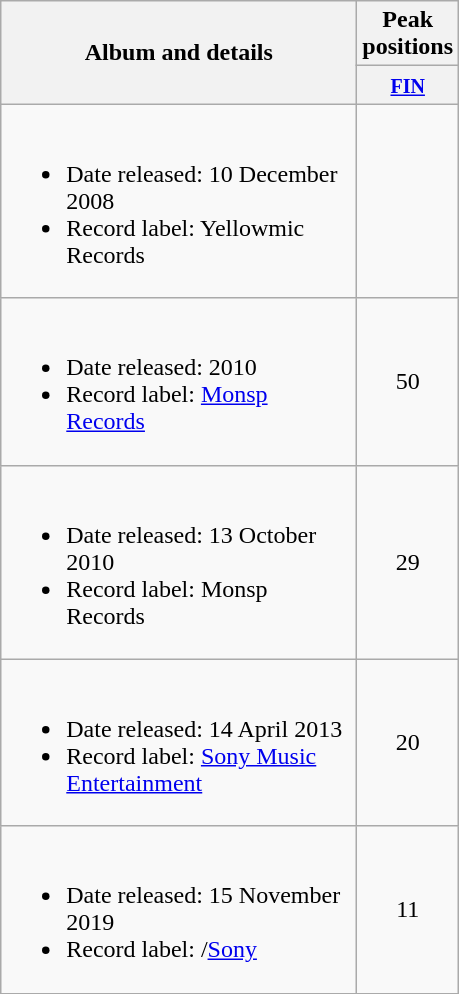<table class="wikitable">
<tr>
<th align="center" rowspan="2" width="230">Album and details</th>
<th align="center" colspan="1" width="20">Peak positions</th>
</tr>
<tr>
<th width="20"><small><a href='#'>FIN</a><br></small></th>
</tr>
<tr>
<td><br><ul><li>Date released: 10 December 2008</li><li>Record label: Yellowmic Records</li></ul></td>
<td style="text-align:center;"></td>
</tr>
<tr>
<td><br><ul><li>Date released: 2010</li><li>Record label: <a href='#'>Monsp Records</a></li></ul></td>
<td style="text-align:center;">50</td>
</tr>
<tr>
<td><br><ul><li>Date released: 13 October 2010</li><li>Record label: Monsp Records</li></ul></td>
<td style="text-align:center;">29</td>
</tr>
<tr>
<td><br><ul><li>Date released: 14 April 2013</li><li>Record label: <a href='#'>Sony Music Entertainment</a></li></ul></td>
<td style="text-align:center;">20</td>
</tr>
<tr>
<td><br><ul><li>Date released: 15 November 2019</li><li>Record label: /<a href='#'>Sony</a></li></ul></td>
<td style="text-align:center;">11<br></td>
</tr>
</table>
